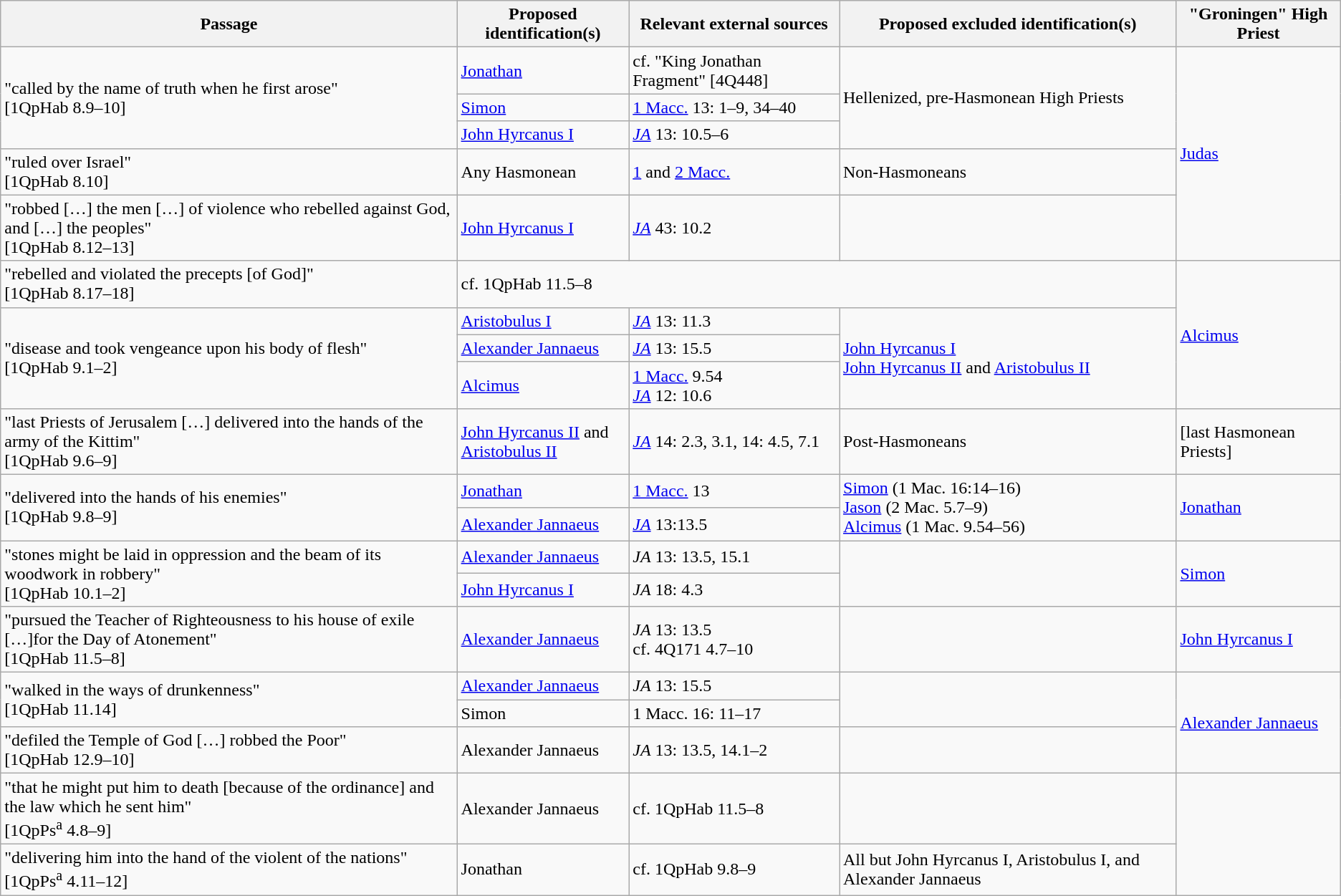<table class="wikitable collapsible collapsed">
<tr>
<th>Passage</th>
<th>Proposed identification(s)</th>
<th>Relevant external sources</th>
<th>Proposed excluded identification(s)</th>
<th>"Groningen" High Priest</th>
</tr>
<tr>
<td rowspan="3">"called by the name of truth when he first arose"<br>[1QpHab 8.9–10]</td>
<td><a href='#'>Jonathan</a></td>
<td>cf. "King Jonathan Fragment" [4Q448]</td>
<td rowspan="3">Hellenized, pre-Hasmonean High Priests</td>
<td rowspan="5"><a href='#'>Judas</a></td>
</tr>
<tr>
<td><a href='#'>Simon</a></td>
<td><a href='#'>1 Macc.</a> 13: 1–9, 34–40</td>
</tr>
<tr>
<td><a href='#'>John Hyrcanus I</a></td>
<td><em><a href='#'>JA</a></em> 13: 10.5–6</td>
</tr>
<tr>
<td>"ruled over Israel"<br>[1QpHab 8.10]</td>
<td>Any Hasmonean</td>
<td><a href='#'>1</a> and <a href='#'>2 Macc.</a></td>
<td>Non-Hasmoneans</td>
</tr>
<tr>
<td>"robbed […] the men […] of violence who rebelled against God, and […] the peoples"<br>[1QpHab 8.12–13]</td>
<td><a href='#'>John Hyrcanus I</a></td>
<td><em><a href='#'>JA</a></em> 43: 10.2</td>
<td></td>
</tr>
<tr>
<td>"rebelled and violated the precepts [of God]"<br>[1QpHab 8.17–18]</td>
<td colspan="3">cf. 1QpHab 11.5–8</td>
<td rowspan="4"><a href='#'>Alcimus</a></td>
</tr>
<tr>
<td rowspan="3">"disease and took vengeance upon his body of flesh"<br>[1QpHab 9.1–2]</td>
<td><a href='#'>Aristobulus I</a></td>
<td><em><a href='#'>JA</a></em> 13: 11.3</td>
<td rowspan="3"><a href='#'>John Hyrcanus I</a><br><a href='#'>John Hyrcanus II</a> and <a href='#'>Aristobulus II</a></td>
</tr>
<tr>
<td><a href='#'>Alexander Jannaeus</a></td>
<td><em><a href='#'>JA</a></em> 13: 15.5</td>
</tr>
<tr>
<td><a href='#'>Alcimus</a></td>
<td><a href='#'>1 Macc.</a> 9.54<br><em><a href='#'>JA</a></em> 12: 10.6</td>
</tr>
<tr>
<td>"last Priests of Jerusalem […] delivered into the hands of the army of the Kittim"<br>[1QpHab 9.6–9]</td>
<td><a href='#'>John Hyrcanus II</a> and<br><a href='#'>Aristobulus II</a></td>
<td><em><a href='#'>JA</a></em> 14: 2.3, 3.1, 14: 4.5, 7.1</td>
<td>Post-Hasmoneans</td>
<td>[last Hasmonean Priests]</td>
</tr>
<tr>
<td rowspan="2">"delivered into the hands of his enemies"<br>[1QpHab 9.8–9]</td>
<td><a href='#'>Jonathan</a></td>
<td><a href='#'>1 Macc.</a> 13</td>
<td rowspan="2"><a href='#'>Simon</a> (1 Mac. 16:14–16)<br><a href='#'>Jason</a> (2 Mac. 5.7–9)<br><a href='#'>Alcimus</a> (1 Mac. 9.54–56)</td>
<td rowspan="2"><a href='#'>Jonathan</a></td>
</tr>
<tr>
<td><a href='#'>Alexander Jannaeus</a></td>
<td><em><a href='#'>JA</a></em> 13:13.5</td>
</tr>
<tr>
<td rowspan="2">"stones might be laid in oppression and the beam of its woodwork in robbery"<br>[1QpHab 10.1–2]</td>
<td><a href='#'>Alexander Jannaeus</a></td>
<td><em>JA</em> 13: 13.5, 15.1</td>
<td rowspan="2"></td>
<td rowspan="2"><a href='#'>Simon</a></td>
</tr>
<tr>
<td><a href='#'>John Hyrcanus I</a></td>
<td><em>JA</em> 18: 4.3</td>
</tr>
<tr>
<td>"pursued the Teacher of Righteousness to his house of exile […]for the Day of Atonement"<br>[1QpHab 11.5–8]</td>
<td><a href='#'>Alexander Jannaeus</a></td>
<td><em>JA</em> 13: 13.5<br>cf. 4Q171 4.7–10</td>
<td></td>
<td><a href='#'>John Hyrcanus I</a></td>
</tr>
<tr>
<td rowspan="2">"walked in the ways of drunkenness"<br>[1QpHab 11.14]</td>
<td><a href='#'>Alexander Jannaeus</a></td>
<td><em>JA</em> 13: 15.5</td>
<td rowspan="2"></td>
<td rowspan="3"><a href='#'>Alexander Jannaeus</a></td>
</tr>
<tr>
<td>Simon</td>
<td>1 Macc. 16: 11–17</td>
</tr>
<tr>
<td>"defiled the Temple of God […] robbed the Poor"<br>[1QpHab 12.9–10]</td>
<td>Alexander Jannaeus</td>
<td><em>JA</em> 13: 13.5, 14.1–2</td>
<td></td>
</tr>
<tr>
<td>"that he might put him to death [because of the ordinance] and the law which he sent him"<br>[1QpPs<sup>a</sup> 4.8–9]</td>
<td>Alexander Jannaeus</td>
<td>cf. 1QpHab 11.5–8</td>
<td></td>
<td rowspan="2"></td>
</tr>
<tr>
<td>"delivering him into the hand of the violent of the nations"<br>[1QpPs<sup>a</sup> 4.11–12]</td>
<td>Jonathan</td>
<td>cf. 1QpHab 9.8–9</td>
<td>All but John Hyrcanus I, Aristobulus I, and Alexander Jannaeus</td>
</tr>
</table>
